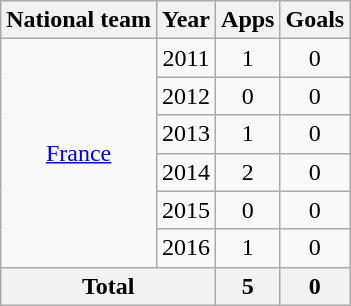<table class="wikitable" style="text-align:center">
<tr>
<th>National team</th>
<th>Year</th>
<th>Apps</th>
<th>Goals</th>
</tr>
<tr>
<td rowspan="6"><a href='#'>France</a></td>
<td>2011</td>
<td>1</td>
<td>0</td>
</tr>
<tr>
<td>2012</td>
<td>0</td>
<td>0</td>
</tr>
<tr>
<td>2013</td>
<td>1</td>
<td>0</td>
</tr>
<tr>
<td>2014</td>
<td>2</td>
<td>0</td>
</tr>
<tr>
<td>2015</td>
<td>0</td>
<td>0</td>
</tr>
<tr>
<td>2016</td>
<td>1</td>
<td>0</td>
</tr>
<tr>
<th colspan="2">Total</th>
<th>5</th>
<th>0</th>
</tr>
</table>
